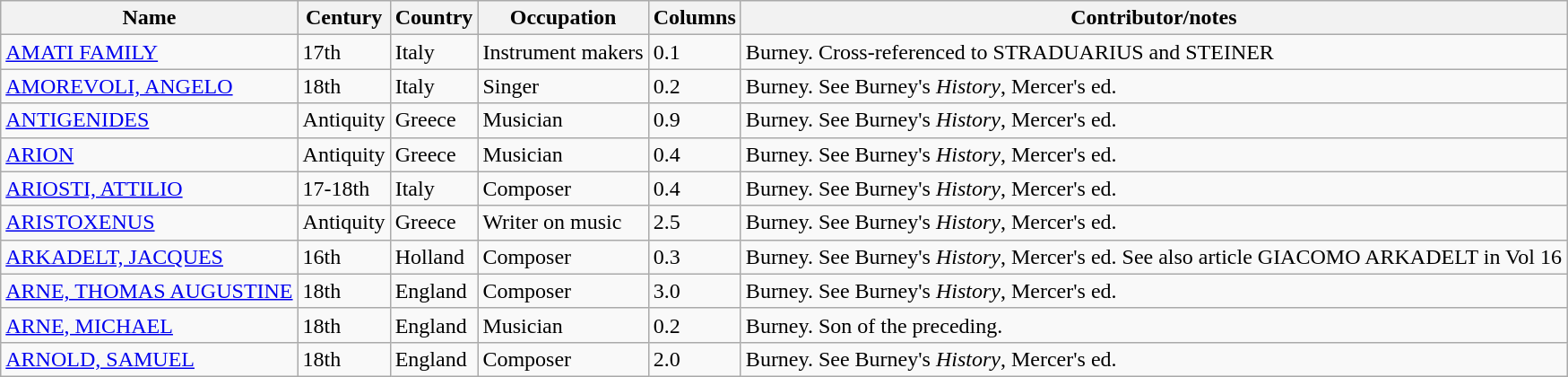<table class="wikitable">
<tr>
<th>Name</th>
<th>Century</th>
<th>Country</th>
<th>Occupation</th>
<th>Columns</th>
<th>Contributor/notes</th>
</tr>
<tr>
<td><a href='#'>AMATI FAMILY</a></td>
<td>17th</td>
<td>Italy</td>
<td>Instrument makers</td>
<td>0.1</td>
<td>Burney. Cross-referenced to STRADUARIUS and STEINER</td>
</tr>
<tr>
<td><a href='#'>AMOREVOLI, ANGELO</a></td>
<td>18th</td>
<td>Italy</td>
<td>Singer</td>
<td>0.2</td>
<td>Burney. See Burney's <em>History</em>, Mercer's ed.</td>
</tr>
<tr>
<td><a href='#'>ANTIGENIDES</a></td>
<td>Antiquity</td>
<td>Greece</td>
<td>Musician</td>
<td>0.9</td>
<td>Burney. See Burney's <em>History</em>, Mercer's ed.</td>
</tr>
<tr>
<td><a href='#'>ARION</a></td>
<td>Antiquity</td>
<td>Greece</td>
<td>Musician</td>
<td>0.4</td>
<td>Burney. See Burney's <em>History</em>, Mercer's ed.</td>
</tr>
<tr>
<td><a href='#'>ARIOSTI, ATTILIO</a></td>
<td>17-18th</td>
<td>Italy</td>
<td>Composer</td>
<td>0.4</td>
<td>Burney. See Burney's <em>History</em>, Mercer's ed.</td>
</tr>
<tr>
<td><a href='#'>ARISTOXENUS</a></td>
<td>Antiquity</td>
<td>Greece</td>
<td>Writer on music</td>
<td>2.5</td>
<td>Burney. See Burney's <em>History</em>, Mercer's ed.</td>
</tr>
<tr>
<td><a href='#'>ARKADELT, JACQUES</a></td>
<td>16th</td>
<td>Holland</td>
<td>Composer</td>
<td>0.3</td>
<td>Burney. See Burney's <em>History</em>, Mercer's ed. See also article GIACOMO ARKADELT in Vol 16</td>
</tr>
<tr>
<td><a href='#'>ARNE, THOMAS AUGUSTINE</a></td>
<td>18th</td>
<td>England</td>
<td>Composer</td>
<td>3.0</td>
<td>Burney. See Burney's <em>History</em>, Mercer's ed.</td>
</tr>
<tr>
<td><a href='#'>ARNE, MICHAEL</a></td>
<td>18th</td>
<td>England</td>
<td>Musician</td>
<td>0.2</td>
<td>Burney. Son of the preceding.</td>
</tr>
<tr>
<td><a href='#'>ARNOLD, SAMUEL</a></td>
<td>18th</td>
<td>England</td>
<td>Composer</td>
<td>2.0</td>
<td>Burney.  See Burney's <em>History</em>, Mercer's ed.</td>
</tr>
</table>
